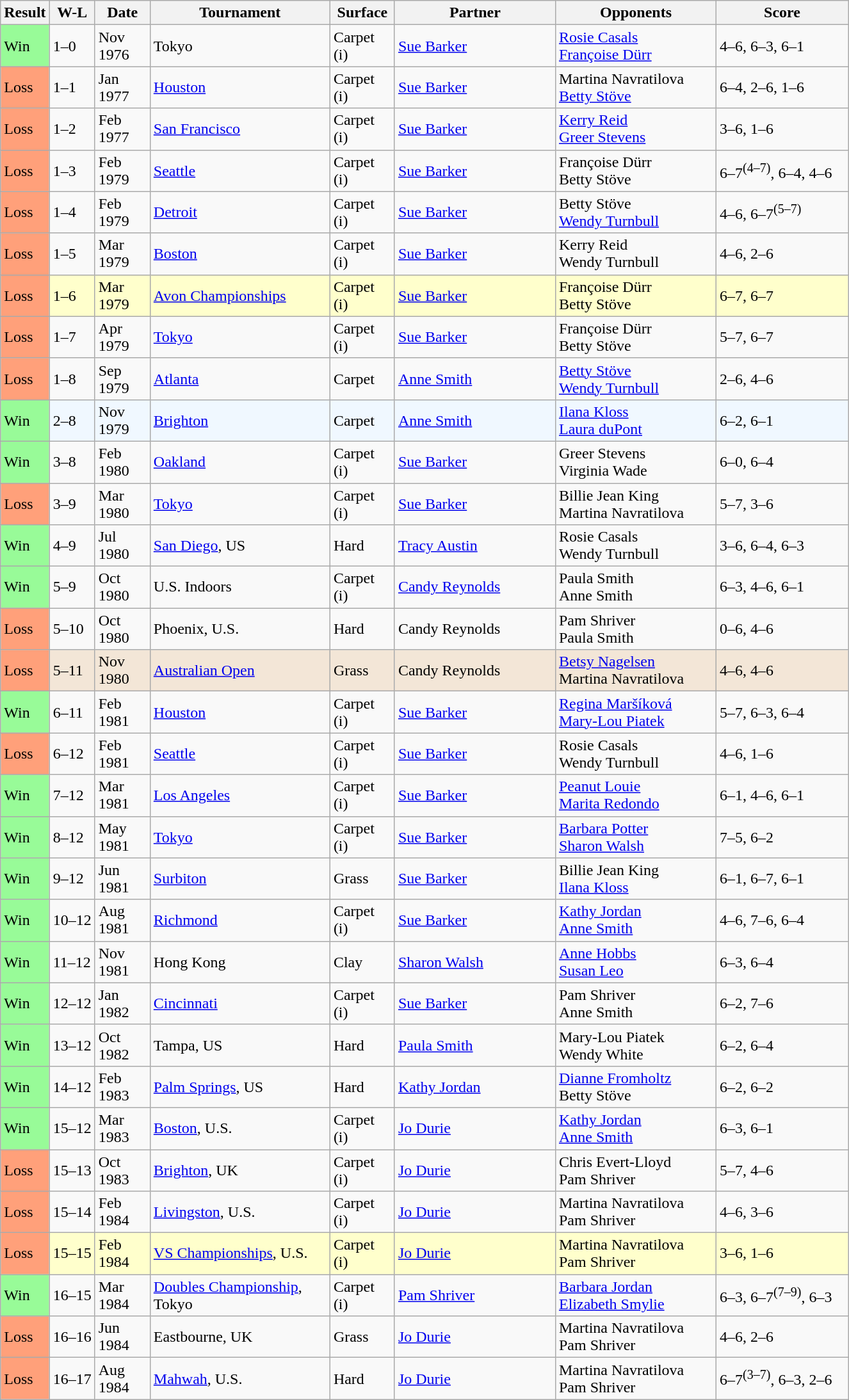<table class="sortable wikitable">
<tr>
<th>Result</th>
<th class="unsortable">W-L</th>
<th style="width:50px">Date</th>
<th style="width:180px">Tournament</th>
<th style="width:60px">Surface</th>
<th style="width:160px">Partner</th>
<th style="width:160px">Opponents</th>
<th style="width:130px" class="unsortable">Score</th>
</tr>
<tr>
<td style="background:#98fb98;">Win</td>
<td>1–0</td>
<td>Nov 1976</td>
<td>Tokyo</td>
<td>Carpet (i)</td>
<td> <a href='#'>Sue Barker</a></td>
<td> <a href='#'>Rosie Casals</a> <br>  <a href='#'>Françoise Dürr</a></td>
<td>4–6, 6–3, 6–1</td>
</tr>
<tr>
<td style="background:#ffa07a;">Loss</td>
<td>1–1</td>
<td>Jan 1977</td>
<td><a href='#'>Houston</a></td>
<td>Carpet (i)</td>
<td> <a href='#'>Sue Barker</a></td>
<td> Martina Navratilova <br>  <a href='#'>Betty Stöve</a></td>
<td>6–4, 2–6, 1–6</td>
</tr>
<tr>
<td style="background:#ffa07a;">Loss</td>
<td>1–2</td>
<td>Feb 1977</td>
<td><a href='#'>San Francisco</a></td>
<td>Carpet (i)</td>
<td> <a href='#'>Sue Barker</a></td>
<td> <a href='#'>Kerry Reid</a> <br>  <a href='#'>Greer Stevens</a></td>
<td>3–6, 1–6</td>
</tr>
<tr>
<td style="background:#ffa07a;">Loss</td>
<td>1–3</td>
<td>Feb 1979</td>
<td><a href='#'>Seattle</a></td>
<td>Carpet (i)</td>
<td> <a href='#'>Sue Barker</a></td>
<td> Françoise Dürr <br>  Betty Stöve</td>
<td>6–7<sup>(4–7)</sup>, 6–4, 4–6</td>
</tr>
<tr>
<td style="background:#ffa07a;">Loss</td>
<td>1–4</td>
<td>Feb 1979</td>
<td><a href='#'>Detroit</a></td>
<td>Carpet (i)</td>
<td> <a href='#'>Sue Barker</a></td>
<td> Betty Stöve <br>  <a href='#'>Wendy Turnbull</a></td>
<td>4–6, 6–7<sup>(5–7)</sup></td>
</tr>
<tr>
<td style="background:#ffa07a;">Loss</td>
<td>1–5</td>
<td>Mar 1979</td>
<td><a href='#'>Boston</a></td>
<td>Carpet (i)</td>
<td> <a href='#'>Sue Barker</a></td>
<td> Kerry Reid <br>  Wendy Turnbull</td>
<td>4–6, 2–6</td>
</tr>
<tr style="background:#ffc;">
<td style="background:#ffa07a;">Loss</td>
<td>1–6</td>
<td>Mar 1979</td>
<td><a href='#'>Avon Championships</a></td>
<td>Carpet (i)</td>
<td> <a href='#'>Sue Barker</a></td>
<td> Françoise Dürr <br>  Betty Stöve</td>
<td>6–7, 6–7</td>
</tr>
<tr>
<td style="background:#ffa07a;">Loss</td>
<td>1–7</td>
<td>Apr 1979</td>
<td><a href='#'>Tokyo</a></td>
<td>Carpet (i)</td>
<td> <a href='#'>Sue Barker</a></td>
<td> Françoise Dürr <br>  Betty Stöve</td>
<td>5–7, 6–7</td>
</tr>
<tr>
<td style="background:#ffa07a;">Loss</td>
<td>1–8</td>
<td>Sep 1979</td>
<td><a href='#'>Atlanta</a></td>
<td>Carpet</td>
<td> <a href='#'>Anne Smith</a></td>
<td> <a href='#'>Betty Stöve</a> <br>  <a href='#'>Wendy Turnbull</a></td>
<td>2–6, 4–6</td>
</tr>
<tr style="background:#f0f8ff;">
<td style="background:#98fb98;">Win</td>
<td>2–8</td>
<td>Nov 1979</td>
<td><a href='#'>Brighton</a></td>
<td>Carpet</td>
<td> <a href='#'>Anne Smith</a></td>
<td> <a href='#'>Ilana Kloss</a> <br>  <a href='#'>Laura duPont</a></td>
<td>6–2, 6–1</td>
</tr>
<tr>
<td style="background:#98fb98;">Win</td>
<td>3–8</td>
<td>Feb 1980</td>
<td><a href='#'>Oakland</a></td>
<td>Carpet (i)</td>
<td> <a href='#'>Sue Barker</a></td>
<td> Greer Stevens <br>  Virginia Wade</td>
<td>6–0, 6–4</td>
</tr>
<tr>
<td style="background:#ffa07a;">Loss</td>
<td>3–9</td>
<td>Mar 1980</td>
<td><a href='#'>Tokyo</a></td>
<td>Carpet (i)</td>
<td> <a href='#'>Sue Barker</a></td>
<td> Billie Jean King <br>  Martina Navratilova</td>
<td>5–7, 3–6</td>
</tr>
<tr>
<td style="background:#98fb98;">Win</td>
<td>4–9</td>
<td>Jul 1980</td>
<td><a href='#'>San Diego</a>, US</td>
<td>Hard</td>
<td> <a href='#'>Tracy Austin</a></td>
<td> Rosie Casals <br>  Wendy Turnbull</td>
<td>3–6, 6–4, 6–3</td>
</tr>
<tr>
<td style="background:#98fb98;">Win</td>
<td>5–9</td>
<td>Oct 1980</td>
<td>U.S. Indoors</td>
<td>Carpet (i)</td>
<td> <a href='#'>Candy Reynolds</a></td>
<td> Paula Smith <br>  Anne Smith</td>
<td>6–3, 4–6, 6–1</td>
</tr>
<tr>
<td style="background:#ffa07a;">Loss</td>
<td>5–10</td>
<td>Oct 1980</td>
<td>Phoenix, U.S.</td>
<td>Hard</td>
<td> Candy Reynolds</td>
<td> Pam Shriver <br>  Paula Smith</td>
<td>0–6, 4–6</td>
</tr>
<tr style="background:#f3e6d7;">
<td style="background:#ffa07a;">Loss</td>
<td>5–11</td>
<td>Nov 1980</td>
<td><a href='#'>Australian Open</a></td>
<td>Grass</td>
<td> Candy Reynolds</td>
<td> <a href='#'>Betsy Nagelsen</a> <br>  Martina Navratilova</td>
<td>4–6, 4–6</td>
</tr>
<tr>
<td style="background:#98fb98;">Win</td>
<td>6–11</td>
<td>Feb 1981</td>
<td><a href='#'>Houston</a></td>
<td>Carpet (i)</td>
<td> <a href='#'>Sue Barker</a></td>
<td> <a href='#'>Regina Maršíková</a> <br>  <a href='#'>Mary-Lou Piatek</a></td>
<td>5–7, 6–3, 6–4</td>
</tr>
<tr>
<td style="background:#ffa07a;">Loss</td>
<td>6–12</td>
<td>Feb 1981</td>
<td><a href='#'>Seattle</a></td>
<td>Carpet (i)</td>
<td> <a href='#'>Sue Barker</a></td>
<td> Rosie Casals <br>  Wendy Turnbull</td>
<td>4–6, 1–6</td>
</tr>
<tr>
<td style="background:#98fb98;">Win</td>
<td>7–12</td>
<td>Mar 1981</td>
<td><a href='#'>Los Angeles</a></td>
<td>Carpet (i)</td>
<td> <a href='#'>Sue Barker</a></td>
<td> <a href='#'>Peanut Louie</a> <br>  <a href='#'>Marita Redondo</a></td>
<td>6–1, 4–6, 6–1</td>
</tr>
<tr>
<td style="background:#98fb98;">Win</td>
<td>8–12</td>
<td>May 1981</td>
<td><a href='#'>Tokyo</a></td>
<td>Carpet (i)</td>
<td> <a href='#'>Sue Barker</a></td>
<td> <a href='#'>Barbara Potter</a> <br>  <a href='#'>Sharon Walsh</a></td>
<td>7–5, 6–2</td>
</tr>
<tr>
<td style="background:#98fb98;">Win</td>
<td>9–12</td>
<td>Jun 1981</td>
<td><a href='#'>Surbiton</a></td>
<td>Grass</td>
<td> <a href='#'>Sue Barker</a></td>
<td> Billie Jean King <br>  <a href='#'>Ilana Kloss</a></td>
<td>6–1, 6–7, 6–1</td>
</tr>
<tr>
<td style="background:#98fb98;">Win</td>
<td>10–12</td>
<td>Aug 1981</td>
<td><a href='#'>Richmond</a></td>
<td>Carpet (i)</td>
<td> <a href='#'>Sue Barker</a></td>
<td> <a href='#'>Kathy Jordan</a> <br>  <a href='#'>Anne Smith</a></td>
<td>4–6, 7–6, 6–4</td>
</tr>
<tr>
<td style="background:#98fb98;">Win</td>
<td>11–12</td>
<td>Nov 1981</td>
<td>Hong Kong</td>
<td>Clay</td>
<td> <a href='#'>Sharon Walsh</a></td>
<td> <a href='#'>Anne Hobbs</a> <br>  <a href='#'>Susan Leo</a></td>
<td>6–3, 6–4</td>
</tr>
<tr>
<td style="background:#98fb98;">Win</td>
<td>12–12</td>
<td>Jan 1982</td>
<td><a href='#'>Cincinnati</a></td>
<td>Carpet (i)</td>
<td> <a href='#'>Sue Barker</a></td>
<td> Pam Shriver <br>  Anne Smith</td>
<td>6–2, 7–6</td>
</tr>
<tr>
<td style="background:#98fb98;">Win</td>
<td>13–12</td>
<td>Oct 1982</td>
<td>Tampa, US</td>
<td>Hard</td>
<td> <a href='#'>Paula Smith</a></td>
<td> Mary-Lou Piatek <br>  Wendy White</td>
<td>6–2, 6–4</td>
</tr>
<tr>
<td style="background:#98fb98;">Win</td>
<td>14–12</td>
<td>Feb 1983</td>
<td><a href='#'>Palm Springs</a>, US</td>
<td>Hard</td>
<td> <a href='#'>Kathy Jordan</a></td>
<td> <a href='#'>Dianne Fromholtz</a> <br>  Betty Stöve</td>
<td>6–2, 6–2</td>
</tr>
<tr>
<td style="background:#98fb98;">Win</td>
<td>15–12</td>
<td>Mar 1983</td>
<td><a href='#'>Boston</a>, U.S.</td>
<td>Carpet (i)</td>
<td> <a href='#'>Jo Durie</a></td>
<td> <a href='#'>Kathy Jordan</a> <br>  <a href='#'>Anne Smith</a></td>
<td>6–3, 6–1</td>
</tr>
<tr>
<td style="background:#ffa07a;">Loss</td>
<td>15–13</td>
<td>Oct 1983</td>
<td><a href='#'>Brighton</a>, UK</td>
<td>Carpet (i)</td>
<td> <a href='#'>Jo Durie</a></td>
<td> Chris Evert-Lloyd <br>  Pam Shriver</td>
<td>5–7, 4–6</td>
</tr>
<tr>
<td style="background:#ffa07a;">Loss</td>
<td>15–14</td>
<td>Feb 1984</td>
<td><a href='#'>Livingston</a>, U.S.</td>
<td>Carpet (i)</td>
<td> <a href='#'>Jo Durie</a></td>
<td> Martina Navratilova <br>  Pam Shriver</td>
<td>4–6, 3–6</td>
</tr>
<tr bgcolor="#ffffcc">
<td style="background:#ffa07a;">Loss</td>
<td>15–15</td>
<td>Feb 1984</td>
<td><a href='#'>VS Championships</a>, U.S.</td>
<td>Carpet (i)</td>
<td> <a href='#'>Jo Durie</a></td>
<td> Martina Navratilova <br>  Pam Shriver</td>
<td>3–6, 1–6</td>
</tr>
<tr>
<td style="background:#98fb98;">Win</td>
<td>16–15</td>
<td>Mar 1984</td>
<td><a href='#'>Doubles Championship</a>, Tokyo</td>
<td>Carpet (i)</td>
<td> <a href='#'>Pam Shriver</a></td>
<td> <a href='#'>Barbara Jordan</a><br> <a href='#'>Elizabeth Smylie</a></td>
<td>6–3, 6–7<sup>(7–9)</sup>, 6–3</td>
</tr>
<tr>
<td style="background:#ffa07a;">Loss</td>
<td>16–16</td>
<td>Jun 1984</td>
<td>Eastbourne, UK</td>
<td>Grass</td>
<td> <a href='#'>Jo Durie</a></td>
<td> Martina Navratilova <br>  Pam Shriver</td>
<td>4–6, 2–6</td>
</tr>
<tr>
<td style="background:#ffa07a;">Loss</td>
<td>16–17</td>
<td>Aug 1984</td>
<td><a href='#'>Mahwah</a>, U.S.</td>
<td>Hard</td>
<td> <a href='#'>Jo Durie</a></td>
<td> Martina Navratilova <br>  Pam Shriver</td>
<td>6–7<sup>(3–7)</sup>, 6–3, 2–6</td>
</tr>
</table>
